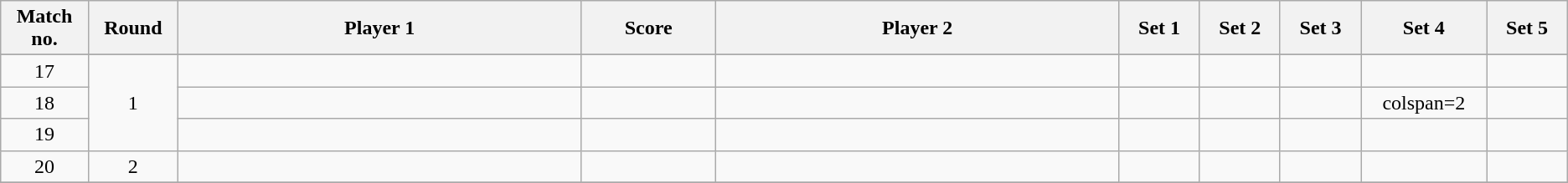<table class="wikitable" style="text-align: center;">
<tr>
<th width="2%">Match no.</th>
<th width="2%">Round</th>
<th width="15%">Player 1</th>
<th width="5%">Score</th>
<th width="15%">Player 2</th>
<th width="3%">Set 1</th>
<th width="3%">Set 2</th>
<th width="3%">Set 3</th>
<th width="3%">Set 4</th>
<th width="3%">Set 5</th>
</tr>
<tr>
</tr>
<tr style=text-align:center;>
<td>17</td>
<td rowspan=3>1</td>
<td></td>
<td></td>
<td></td>
<td></td>
<td></td>
<td></td>
<td></td>
<td></td>
</tr>
<tr style=text-align:center;>
<td>18</td>
<td></td>
<td></td>
<td></td>
<td></td>
<td></td>
<td></td>
<td>colspan=2</td>
</tr>
<tr style=text-align:center;>
<td>19</td>
<td></td>
<td></td>
<td></td>
<td></td>
<td></td>
<td></td>
<td></td>
<td></td>
</tr>
<tr style=text-align:center;>
<td>20</td>
<td>2</td>
<td></td>
<td></td>
<td></td>
<td></td>
<td></td>
<td></td>
<td></td>
<td></td>
</tr>
<tr>
</tr>
</table>
